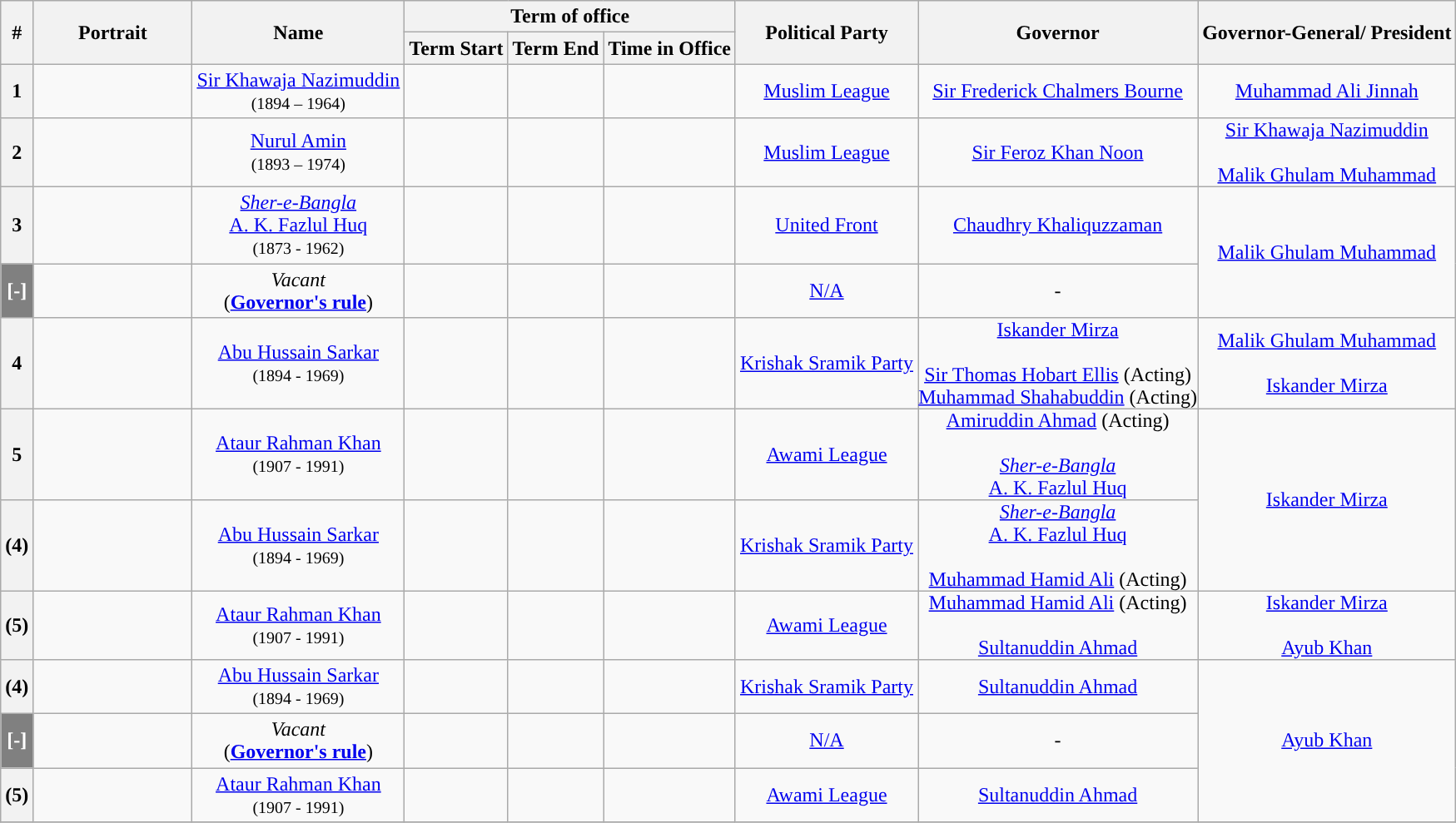<table class="wikitable sortable" style="text-align:center">
<tr>
<th rowspan="2" class="unsortable">#</th>
<th rowspan="2" class="unsortable" style="width:120px;">Portrait</th>
<th rowspan="2">Name</th>
<th colspan="3">Term of office</th>
<th rowspan="2">Political Party</th>
<th rowspan="2">Governor</th>
<th rowspan="2">Governor-General/ President</th>
</tr>
<tr>
<th>Term Start</th>
<th>Term End</th>
<th>Time in Office</th>
</tr>
<tr>
<th style="background-color: ">1</th>
<td></td>
<td><a href='#'>Sir Khawaja Nazimuddin</a><br><small>(1894 – 1964)</small></td>
<td></td>
<td></td>
<td></td>
<td><a href='#'>Muslim League</a></td>
<td><a href='#'>Sir Frederick Chalmers Bourne</a></td>
<td><a href='#'>Muhammad Ali Jinnah</a></td>
</tr>
<tr>
<th style="background-color: ">2</th>
<td></td>
<td><a href='#'>Nurul Amin</a><br><small>(1893 – 1974)</small></td>
<td></td>
<td></td>
<td></td>
<td><a href='#'>Muslim League</a></td>
<td><a href='#'>Sir Feroz Khan Noon</a></td>
<td style="padding:0;"><div><a href='#'>Sir Khawaja Nazimuddin</a></div><br><div><a href='#'>Malik Ghulam Muhammad</a></div></td>
</tr>
<tr>
<th style="background-color: ">3</th>
<td></td>
<td><em><a href='#'>Sher-e-Bangla</a></em><br><a href='#'>A. K. Fazlul Huq</a><br><small>(1873 - 1962)</small></td>
<td></td>
<td></td>
<td></td>
<td><a href='#'>United Front</a></td>
<td><a href='#'>Chaudhry Khaliquzzaman</a></td>
<td rowspan="2"><a href='#'>Malik Ghulam Muhammad</a></td>
</tr>
<tr>
<th style="background-color:gray; color:white;"><strong>[-]</strong></th>
<td></td>
<td><em>Vacant</em><br>(<strong><a href='#'>Governor's rule</a></strong>)</td>
<td></td>
<td></td>
<td></td>
<td><a href='#'>N/A</a></td>
<td>-</td>
</tr>
<tr>
<th style="background-color: ">4</th>
<td></td>
<td><a href='#'>Abu Hussain Sarkar</a><br><small>(1894 - 1969)</small></td>
<td></td>
<td></td>
<td></td>
<td><a href='#'>Krishak Sramik Party</a></td>
<td style="padding:0;"><div><a href='#'>Iskander Mirza</a></div><br><div><a href='#'>Sir Thomas Hobart Ellis</a> (Acting)</div><div><a href='#'>Muhammad Shahabuddin</a> (Acting)</div></td>
<td style="padding:0;"><div><a href='#'>Malik Ghulam Muhammad</a></div><br><div><a href='#'>Iskander Mirza</a></div></td>
</tr>
<tr>
<th style="background-color: ">5</th>
<td></td>
<td><a href='#'>Ataur Rahman Khan</a><br><small>(1907 - 1991)</small></td>
<td></td>
<td></td>
<td></td>
<td><a href='#'>Awami League</a></td>
<td style="padding:0;"><div><a href='#'>Amiruddin Ahmad</a> (Acting)</div><br><div><em><a href='#'>Sher-e-Bangla</a></em><br><a href='#'>A. K. Fazlul Huq</a></div></td>
<td rowspan="2"><a href='#'>Iskander Mirza</a></td>
</tr>
<tr>
<th style="background-color: ">(4)</th>
<td></td>
<td><a href='#'>Abu Hussain Sarkar</a><br><small>(1894 - 1969)</small></td>
<td></td>
<td></td>
<td></td>
<td><a href='#'>Krishak Sramik Party</a></td>
<td style="padding:0;"><div><em><a href='#'>Sher-e-Bangla</a></em><br><a href='#'>A. K. Fazlul Huq</a></div><br><div><a href='#'>Muhammad Hamid Ali</a> (Acting)</div></td>
</tr>
<tr>
<th style="background-color: ">(5)</th>
<td></td>
<td><a href='#'>Ataur Rahman Khan</a><br><small>(1907 - 1991)</small></td>
<td></td>
<td></td>
<td></td>
<td><a href='#'>Awami League</a></td>
<td style="padding:0;"><div><a href='#'>Muhammad Hamid Ali</a> (Acting)</div><br><div><a href='#'>Sultanuddin Ahmad</a></div></td>
<td style="padding:0;"><div><a href='#'>Iskander Mirza</a></div><br><div><a href='#'>Ayub Khan</a></div></td>
</tr>
<tr>
<th style="background-color: ">(4)</th>
<td></td>
<td><a href='#'>Abu Hussain Sarkar</a><br><small>(1894 - 1969)</small></td>
<td></td>
<td></td>
<td></td>
<td><a href='#'>Krishak Sramik Party</a></td>
<td><a href='#'>Sultanuddin Ahmad</a></td>
<td rowspan="3"><a href='#'>Ayub Khan</a></td>
</tr>
<tr>
<th style="background-color:gray; color:white;"><strong>[-]</strong></th>
<td></td>
<td><em>Vacant</em><br>(<strong><a href='#'>Governor's rule</a></strong>)</td>
<td></td>
<td></td>
<td></td>
<td><a href='#'>N/A</a></td>
<td>-</td>
</tr>
<tr>
<th style="background-color: ">(5)</th>
<td></td>
<td><a href='#'>Ataur Rahman Khan</a><br><small>(1907 - 1991)</small></td>
<td></td>
<td></td>
<td></td>
<td><a href='#'>Awami League</a></td>
<td><a href='#'>Sultanuddin Ahmad</a></td>
</tr>
<tr>
</tr>
</table>
